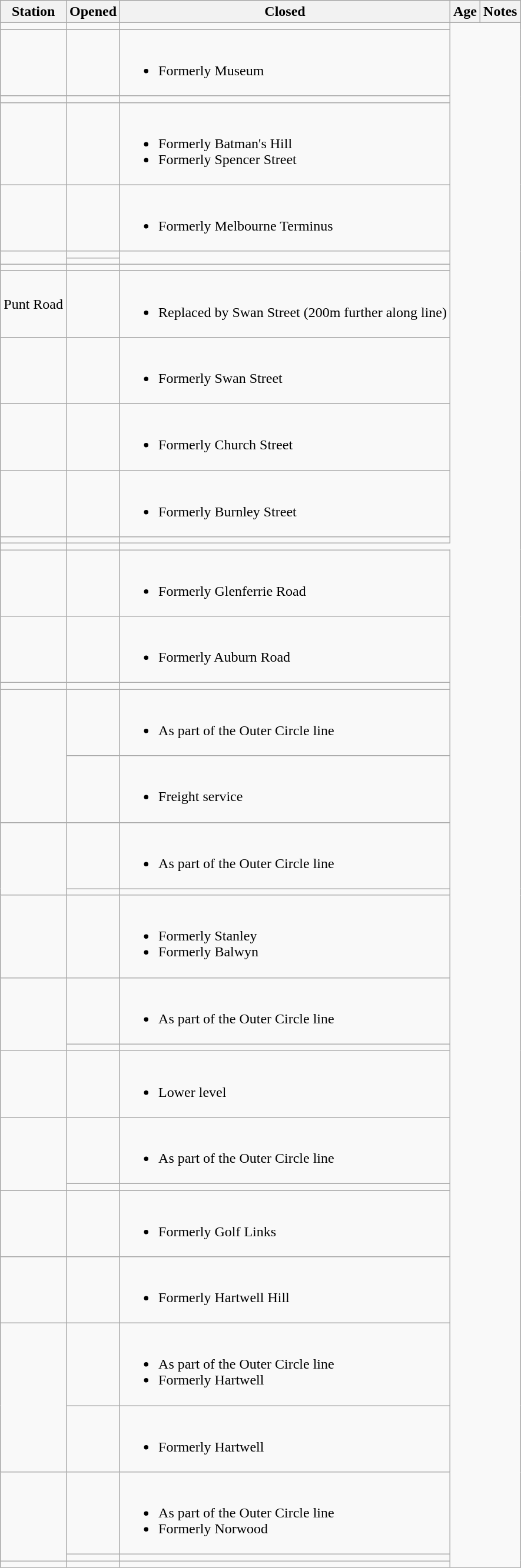<table class="wikitable sortable mw-collapsible mw-collapsed">
<tr>
<th>Station</th>
<th>Opened</th>
<th>Closed</th>
<th>Age</th>
<th scope=col class=unsortable>Notes</th>
</tr>
<tr>
<td></td>
<td></td>
<td></td>
</tr>
<tr>
<td></td>
<td></td>
<td><br><ul><li>Formerly Museum</li></ul></td>
</tr>
<tr>
<td></td>
<td></td>
<td></td>
</tr>
<tr>
<td></td>
<td></td>
<td><br><ul><li>Formerly Batman's Hill</li><li>Formerly Spencer Street</li></ul></td>
</tr>
<tr>
<td></td>
<td></td>
<td><br><ul><li>Formerly Melbourne Terminus</li></ul></td>
</tr>
<tr>
<td rowspan="2"></td>
<td></td>
<td rowspan="2"></td>
</tr>
<tr>
<td></td>
</tr>
<tr>
<td></td>
<td></td>
<td></td>
</tr>
<tr>
<td>Punt Road</td>
<td></td>
<td><br><ul><li>Replaced by Swan Street (200m further along line)</li></ul></td>
</tr>
<tr>
<td></td>
<td></td>
<td><br><ul><li>Formerly Swan Street</li></ul></td>
</tr>
<tr>
<td></td>
<td></td>
<td><br><ul><li>Formerly Church Street</li></ul></td>
</tr>
<tr>
<td></td>
<td></td>
<td><br><ul><li>Formerly Burnley Street</li></ul></td>
</tr>
<tr>
<td></td>
<td></td>
<td></td>
</tr>
<tr>
<td></td>
<td></td>
</tr>
<tr>
<td></td>
<td></td>
<td><br><ul><li>Formerly Glenferrie Road</li></ul></td>
</tr>
<tr>
<td></td>
<td></td>
<td><br><ul><li>Formerly Auburn Road</li></ul></td>
</tr>
<tr>
<td></td>
<td></td>
<td></td>
</tr>
<tr>
<td rowspan="2"></td>
<td></td>
<td><br><ul><li>As part of the Outer Circle line</li></ul></td>
</tr>
<tr>
<td></td>
<td><br><ul><li>Freight service</li></ul></td>
</tr>
<tr>
<td rowspan="2"></td>
<td></td>
<td><br><ul><li>As part of the Outer Circle line</li></ul></td>
</tr>
<tr>
<td></td>
<td></td>
</tr>
<tr>
<td></td>
<td></td>
<td><br><ul><li>Formerly Stanley</li><li>Formerly Balwyn</li></ul></td>
</tr>
<tr>
<td rowspan="2"></td>
<td></td>
<td><br><ul><li>As part of the Outer Circle line</li></ul></td>
</tr>
<tr>
<td></td>
<td></td>
</tr>
<tr>
<td></td>
<td></td>
<td><br><ul><li>Lower level</li></ul></td>
</tr>
<tr>
<td rowspan="2"></td>
<td></td>
<td><br><ul><li>As part of the Outer Circle line</li></ul></td>
</tr>
<tr>
<td></td>
<td></td>
</tr>
<tr>
<td></td>
<td></td>
<td><br><ul><li>Formerly Golf Links</li></ul></td>
</tr>
<tr>
<td></td>
<td></td>
<td><br><ul><li>Formerly Hartwell Hill</li></ul></td>
</tr>
<tr>
<td rowspan="2"></td>
<td></td>
<td><br><ul><li>As part of the Outer Circle line</li><li>Formerly Hartwell</li></ul></td>
</tr>
<tr>
<td></td>
<td><br><ul><li>Formerly Hartwell</li></ul></td>
</tr>
<tr>
<td rowspan="2"></td>
<td></td>
<td><br><ul><li>As part of the Outer Circle line</li><li>Formerly Norwood</li></ul></td>
</tr>
<tr>
<td></td>
<td></td>
</tr>
<tr>
<td></td>
<td></td>
<td></td>
</tr>
</table>
